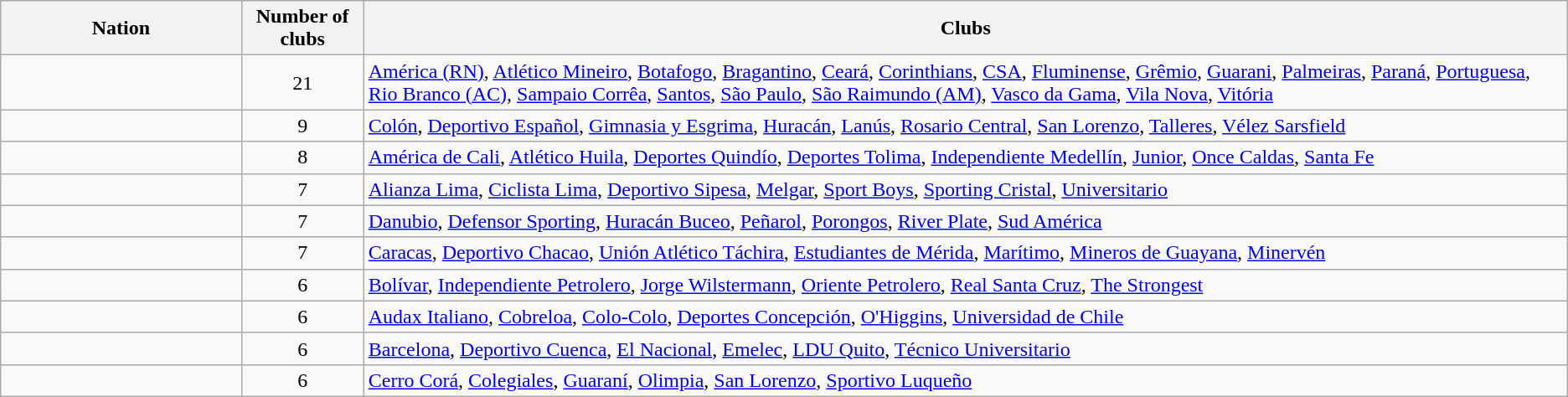<table class="wikitable">
<tr>
<th width=10%>Nation</th>
<th width=5%>Number of clubs</th>
<th width=50%>Clubs</th>
</tr>
<tr>
<td></td>
<td align=center>21</td>
<td><a href='#'>América (RN)</a>, <a href='#'>Atlético Mineiro</a>, <a href='#'>Botafogo</a>, <a href='#'>Bragantino</a>, <a href='#'>Ceará</a>, <a href='#'>Corinthians</a>, <a href='#'>CSA</a>, <a href='#'>Fluminense</a>, <a href='#'>Grêmio</a>, <a href='#'>Guarani</a>, <a href='#'>Palmeiras</a>, <a href='#'>Paraná</a>, <a href='#'>Portuguesa</a>, <a href='#'>Rio Branco (AC)</a>, <a href='#'>Sampaio Corrêa</a>, <a href='#'>Santos</a>, <a href='#'>São Paulo</a>, <a href='#'>São Raimundo (AM)</a>, <a href='#'>Vasco da Gama</a>, <a href='#'>Vila Nova</a>, <a href='#'>Vitória</a></td>
</tr>
<tr>
<td></td>
<td align=center>9</td>
<td><a href='#'>Colón</a>, <a href='#'>Deportivo Español</a>, <a href='#'>Gimnasia y Esgrima</a>, <a href='#'>Huracán</a>, <a href='#'>Lanús</a>, <a href='#'>Rosario Central</a>, <a href='#'>San Lorenzo</a>, <a href='#'>Talleres</a>, <a href='#'>Vélez Sarsfield</a></td>
</tr>
<tr>
<td></td>
<td align=center>8</td>
<td><a href='#'>América de Cali</a>, <a href='#'>Atlético Huila</a>, <a href='#'>Deportes Quindío</a>, <a href='#'>Deportes Tolima</a>, <a href='#'>Independiente Medellín</a>, <a href='#'>Junior</a>, <a href='#'>Once Caldas</a>, <a href='#'>Santa Fe</a></td>
</tr>
<tr>
<td></td>
<td align=center>7</td>
<td><a href='#'>Alianza Lima</a>, <a href='#'>Ciclista Lima</a>, <a href='#'>Deportivo Sipesa</a>, <a href='#'>Melgar</a>,  <a href='#'>Sport Boys</a>, <a href='#'>Sporting Cristal</a>, <a href='#'>Universitario</a></td>
</tr>
<tr>
<td></td>
<td align=center>7</td>
<td><a href='#'>Danubio</a>, <a href='#'>Defensor Sporting</a>, <a href='#'>Huracán Buceo</a>, <a href='#'>Peñarol</a>, <a href='#'>Porongos</a>, <a href='#'>River Plate</a>, <a href='#'>Sud América</a></td>
</tr>
<tr>
<td></td>
<td align=center>7</td>
<td><a href='#'>Caracas</a>, <a href='#'>Deportivo Chacao</a>, <a href='#'>Unión Atlético Táchira</a>, <a href='#'>Estudiantes de Mérida</a>, <a href='#'>Marítimo</a>, <a href='#'>Mineros de Guayana</a>, <a href='#'>Minervén</a></td>
</tr>
<tr>
<td></td>
<td align=center>6</td>
<td><a href='#'>Bolívar</a>, <a href='#'>Independiente Petrolero</a>, <a href='#'>Jorge Wilstermann</a>, <a href='#'>Oriente Petrolero</a>, <a href='#'>Real Santa Cruz</a>, <a href='#'>The Strongest</a></td>
</tr>
<tr>
<td></td>
<td align=center>6</td>
<td><a href='#'>Audax Italiano</a>, <a href='#'>Cobreloa</a>, <a href='#'>Colo-Colo</a>, <a href='#'>Deportes Concepción</a>, <a href='#'>O'Higgins</a>, <a href='#'>Universidad de Chile</a></td>
</tr>
<tr>
<td></td>
<td align=center>6</td>
<td><a href='#'>Barcelona</a>, <a href='#'>Deportivo Cuenca</a>, <a href='#'>El Nacional</a>, <a href='#'>Emelec</a>, <a href='#'>LDU Quito</a>, <a href='#'>Técnico Universitario</a></td>
</tr>
<tr>
<td></td>
<td align=center>6</td>
<td><a href='#'>Cerro Corá</a>, <a href='#'>Colegiales</a>, <a href='#'>Guaraní</a>, <a href='#'>Olimpia</a>, <a href='#'>San Lorenzo</a>, <a href='#'>Sportivo Luqueño</a></td>
</tr>
</table>
